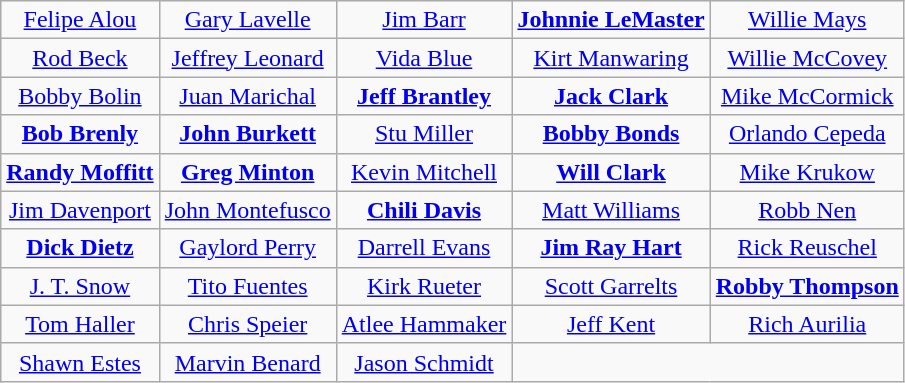<table class="wikitable" style="text-align:center">
<tr>
<td><a href='#'>Felipe Alou</a></td>
<td><a href='#'>Gary Lavelle</a></td>
<td><a href='#'>Jim Barr</a></td>
<td><strong><a href='#'>Johnnie LeMaster</a></strong></td>
<td><a href='#'>Willie Mays</a></td>
</tr>
<tr>
<td><a href='#'>Rod Beck</a></td>
<td><a href='#'>Jeffrey Leonard</a></td>
<td><a href='#'>Vida Blue</a></td>
<td><a href='#'>Kirt Manwaring</a></td>
<td><a href='#'>Willie McCovey</a></td>
</tr>
<tr>
<td><a href='#'>Bobby Bolin</a></td>
<td><a href='#'>Juan Marichal</a></td>
<td><strong><a href='#'>Jeff Brantley</a></strong></td>
<td><strong><a href='#'>Jack Clark</a></strong></td>
<td><a href='#'>Mike McCormick</a></td>
</tr>
<tr>
<td><strong><a href='#'>Bob Brenly</a></strong></td>
<td><strong><a href='#'>John Burkett</a></strong></td>
<td><a href='#'>Stu Miller</a></td>
<td><strong><a href='#'>Bobby Bonds</a></strong></td>
<td><a href='#'>Orlando Cepeda</a></td>
</tr>
<tr>
<td><strong><a href='#'>Randy Moffitt</a></strong></td>
<td><strong><a href='#'>Greg Minton</a></strong></td>
<td><a href='#'>Kevin Mitchell</a></td>
<td><strong><a href='#'>Will Clark</a></strong></td>
<td><a href='#'>Mike Krukow</a></td>
</tr>
<tr>
<td><a href='#'>Jim Davenport</a></td>
<td><a href='#'>John Montefusco</a></td>
<td><strong><a href='#'>Chili Davis</a></strong></td>
<td><a href='#'>Matt Williams</a></td>
<td><a href='#'>Robb Nen</a></td>
</tr>
<tr>
<td><strong><a href='#'>Dick Dietz</a></strong></td>
<td><a href='#'>Gaylord Perry</a></td>
<td><a href='#'>Darrell Evans</a></td>
<td><strong><a href='#'>Jim Ray Hart</a></strong></td>
<td><a href='#'>Rick Reuschel</a></td>
</tr>
<tr>
<td><a href='#'>J. T. Snow</a></td>
<td><a href='#'>Tito Fuentes</a></td>
<td><a href='#'>Kirk Rueter</a></td>
<td><a href='#'>Scott Garrelts</a></td>
<td><strong><a href='#'>Robby Thompson</a></strong></td>
</tr>
<tr>
<td><a href='#'>Tom Haller</a></td>
<td><a href='#'>Chris Speier</a></td>
<td><a href='#'>Atlee Hammaker</a></td>
<td><a href='#'>Jeff Kent</a></td>
<td><a href='#'>Rich Aurilia</a></td>
</tr>
<tr>
<td><a href='#'>Shawn Estes</a></td>
<td><a href='#'>Marvin Benard</a></td>
<td><a href='#'>Jason Schmidt</a></td>
</tr>
</table>
